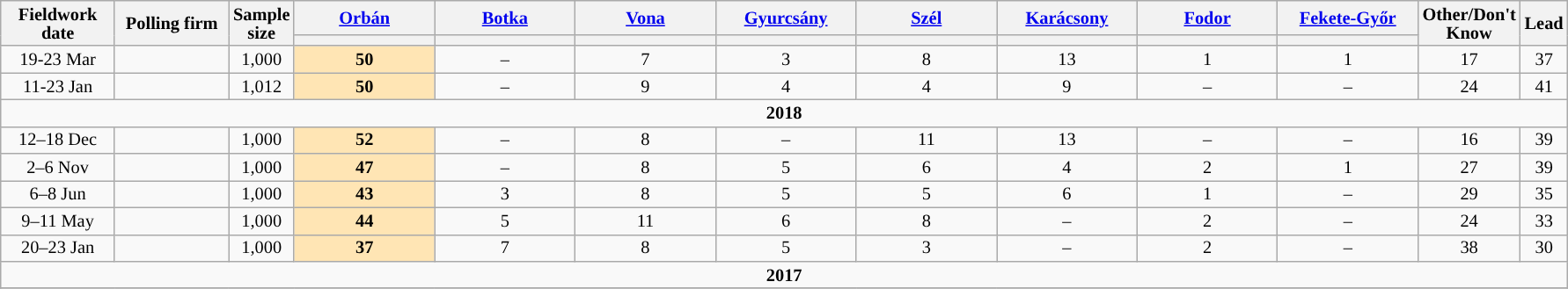<table class="wikitable collapsible sortable" style="text-align:center;font-size:85%;line-height:14px">
<tr>
<th style="width:80px;" rowspan="2">Fieldwork date</th>
<th style="width:80px;" rowspan="2">Polling firm</th>
<th style="width:20px;" rowspan="2">Sample size</th>
<th style="width:100px;" class="unsortable"><a href='#'>Orbán</a></th>
<th style="width:100px;" class="unsortable"><a href='#'>Botka</a></th>
<th style="width:100px;" class="unsortable"><a href='#'>Vona</a></th>
<th style="width:100px;" class="unsortable"><a href='#'>Gyurcsány</a></th>
<th style="width:100px;" class="unsortable"><a href='#'>Szél</a></th>
<th style="width:100px;" class="unsortable"><a href='#'>Karácsony</a></th>
<th style="width:100px;" class="unsortable"><a href='#'>Fodor</a></th>
<th style="width:100px;" class="unsortable"><a href='#'>Fekete-Győr</a></th>
<th style="width:20px;" rowspan="2" class="unsortable">Other/Don't Know</th>
<th class="unsortable" style="width:20px;" rowspan="2">Lead</th>
</tr>
<tr>
<th class="unsortable" style="color:inherit;background:"></th>
<th class="unsortable" style="color:inherit;background:"></th>
<th class="unsortable" style="color:inherit;background:"></th>
<th class="unsortable" style="color:inherit;background:"></th>
<th class="unsortable" style="color:inherit;background:"></th>
<th class="unsortable" style="color:inherit;background:"></th>
<th class="unsortable" style="color:inherit;background:"></th>
<th class="unsortable" style="color:inherit;background:"></th>
</tr>
<tr>
<td>19-23 Mar</td>
<td></td>
<td>1,000</td>
<td style="background:#FFE5B4"><strong>50</strong></td>
<td>–</td>
<td>7</td>
<td>3</td>
<td>8</td>
<td>13</td>
<td>1</td>
<td>1</td>
<td>17</td>
<td style="background:">37</td>
</tr>
<tr>
<td>11-23 Jan</td>
<td></td>
<td>1,012</td>
<td style="background:#FFE5B4"><strong>50</strong></td>
<td>–</td>
<td>9</td>
<td>4</td>
<td>4</td>
<td>9</td>
<td>–</td>
<td>–</td>
<td>24</td>
<td style="background:">41</td>
</tr>
<tr>
<td colspan="14"><strong>2018</strong></td>
</tr>
<tr>
<td>12–18 Dec</td>
<td></td>
<td>1,000</td>
<td style="background:#FFE5B4"><strong>52</strong></td>
<td>–</td>
<td>8</td>
<td>–</td>
<td>11</td>
<td>13</td>
<td>–</td>
<td>–</td>
<td>16</td>
<td style="background:">39</td>
</tr>
<tr>
<td>2–6 Nov</td>
<td></td>
<td>1,000</td>
<td style="background:#FFE5B4"><strong>47</strong></td>
<td>–</td>
<td>8</td>
<td>5</td>
<td>6</td>
<td>4</td>
<td>2</td>
<td>1</td>
<td>27</td>
<td style="background:">39</td>
</tr>
<tr>
<td>6–8 Jun</td>
<td></td>
<td>1,000</td>
<td style="background:#FFE5B4"><strong>43</strong></td>
<td>3</td>
<td>8</td>
<td>5</td>
<td>5</td>
<td>6</td>
<td>1</td>
<td>–</td>
<td>29</td>
<td style="background:">35</td>
</tr>
<tr>
<td>9–11 May</td>
<td></td>
<td>1,000</td>
<td style="background:#FFE5B4"><strong>44</strong></td>
<td>5</td>
<td>11</td>
<td>6</td>
<td>8</td>
<td>–</td>
<td>2</td>
<td>–</td>
<td>24</td>
<td style="background:">33</td>
</tr>
<tr>
<td>20–23 Jan</td>
<td></td>
<td>1,000</td>
<td style="background:#FFE5B4"><strong>37</strong></td>
<td>7</td>
<td>8</td>
<td>5</td>
<td>3</td>
<td>–</td>
<td>2</td>
<td>–</td>
<td>38</td>
<td style="background:">30</td>
</tr>
<tr>
<td colspan="14"><strong>2017</strong></td>
</tr>
<tr>
</tr>
</table>
